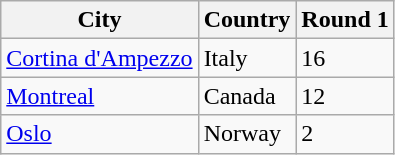<table class=wikitable>
<tr>
<th>City</th>
<th>Country</th>
<th>Round 1</th>
</tr>
<tr>
<td><a href='#'>Cortina d'Ampezzo</a></td>
<td>Italy</td>
<td>16</td>
</tr>
<tr>
<td><a href='#'>Montreal</a></td>
<td>Canada</td>
<td>12</td>
</tr>
<tr>
<td><a href='#'>Oslo</a></td>
<td>Norway</td>
<td>2</td>
</tr>
</table>
